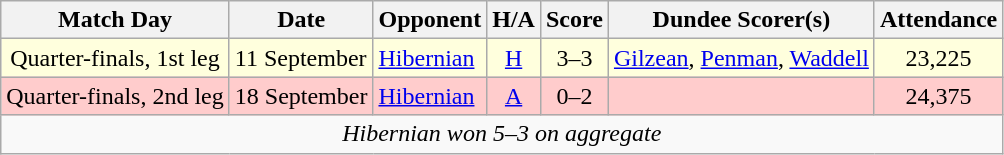<table class="wikitable" style="text-align:center">
<tr>
<th>Match Day</th>
<th>Date</th>
<th>Opponent</th>
<th>H/A</th>
<th>Score</th>
<th>Dundee Scorer(s)</th>
<th>Attendance</th>
</tr>
<tr bgcolor="#FFFFDD">
<td>Quarter-finals, 1st leg</td>
<td align="left">11 September</td>
<td align="left"><a href='#'>Hibernian</a></td>
<td><a href='#'>H</a></td>
<td>3–3</td>
<td align="left"><a href='#'>Gilzean</a>, <a href='#'>Penman</a>, <a href='#'>Waddell</a></td>
<td>23,225</td>
</tr>
<tr bgcolor="#FFCCCC">
<td>Quarter-finals, 2nd leg</td>
<td align="left">18 September</td>
<td align="left"><a href='#'>Hibernian</a></td>
<td><a href='#'>A</a></td>
<td>0–2</td>
<td align="left"></td>
<td>24,375</td>
</tr>
<tr>
<td colspan="7"><em>Hibernian won 5–3 on aggregate</em></td>
</tr>
</table>
